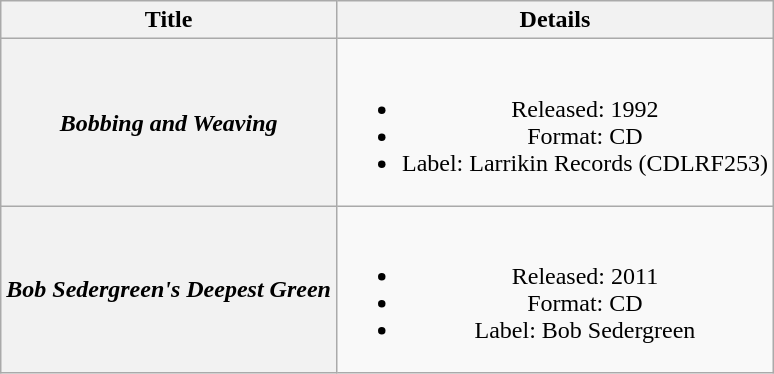<table class="wikitable plainrowheaders" style="text-align:center;" border="1">
<tr>
<th>Title</th>
<th>Details</th>
</tr>
<tr>
<th scope="row"><em>Bobbing and Weaving</em></th>
<td><br><ul><li>Released: 1992</li><li>Format: CD</li><li>Label: Larrikin Records (CDLRF253)</li></ul></td>
</tr>
<tr>
<th scope="row"><em>Bob Sedergreen's Deepest Green</em></th>
<td><br><ul><li>Released: 2011</li><li>Format: CD</li><li>Label: Bob Sedergreen</li></ul></td>
</tr>
</table>
